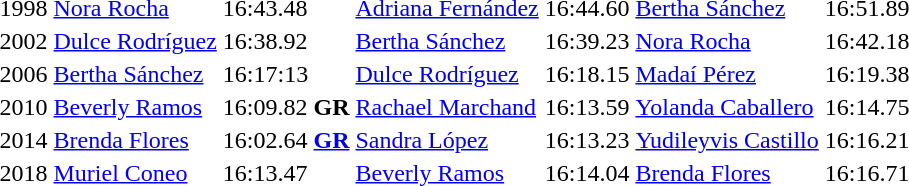<table>
<tr>
<td>1998</td>
<td><a href='#'>Nora Rocha</a><br> </td>
<td>16:43.48</td>
<td><a href='#'>Adriana Fernández</a><br> </td>
<td>16:44.60</td>
<td><a href='#'>Bertha Sánchez</a><br> </td>
<td>16:51.89</td>
</tr>
<tr>
<td>2002</td>
<td><a href='#'>Dulce Rodríguez</a><br> </td>
<td>16:38.92</td>
<td><a href='#'>Bertha Sánchez</a><br> </td>
<td>16:39.23</td>
<td><a href='#'>Nora Rocha</a><br> </td>
<td>16:42.18</td>
</tr>
<tr>
<td>2006</td>
<td><a href='#'>Bertha Sánchez</a><br></td>
<td>16:17:13</td>
<td><a href='#'>Dulce Rodríguez</a><br></td>
<td>16:18.15</td>
<td><a href='#'>Madaí Pérez</a><br></td>
<td>16:19.38</td>
</tr>
<tr>
<td>2010</td>
<td><a href='#'>Beverly Ramos</a><br></td>
<td>16:09.82 <strong>GR</strong></td>
<td><a href='#'>Rachael Marchand</a><br></td>
<td>16:13.59</td>
<td><a href='#'>Yolanda Caballero</a><br></td>
<td>16:14.75</td>
</tr>
<tr>
<td>2014</td>
<td><a href='#'>Brenda Flores</a><br></td>
<td>16:02.64 <strong><a href='#'>GR</a></strong></td>
<td><a href='#'>Sandra López</a><br></td>
<td>16:13.23</td>
<td><a href='#'>Yudileyvis Castillo</a><br></td>
<td>16:16.21</td>
</tr>
<tr>
<td>2018</td>
<td><a href='#'>Muriel Coneo</a><br></td>
<td>16:13.47</td>
<td><a href='#'>Beverly Ramos</a><br></td>
<td>16:14.04</td>
<td><a href='#'>Brenda Flores</a><br></td>
<td>16:16.71 </td>
</tr>
</table>
